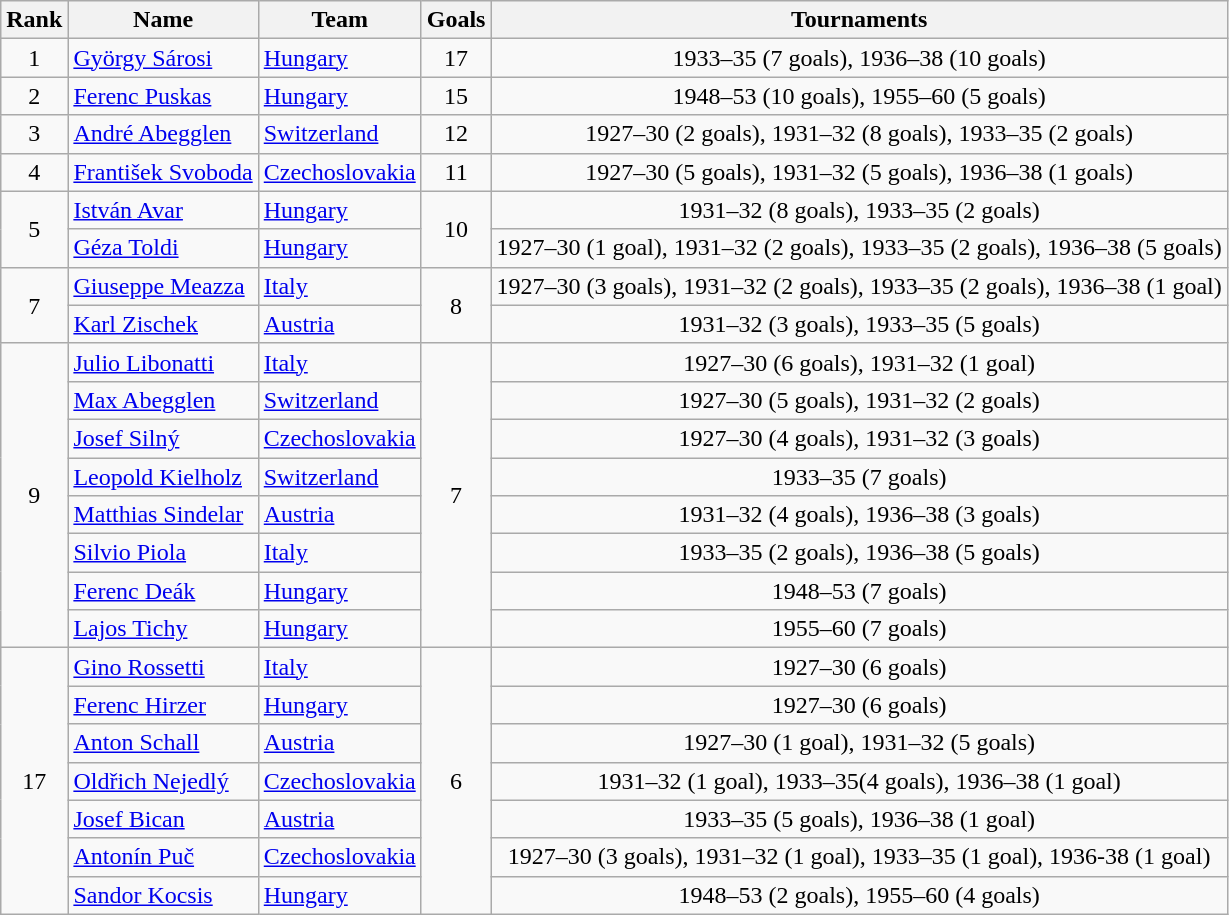<table class="wikitable" style="text-align: center;">
<tr>
<th>Rank</th>
<th>Name</th>
<th>Team</th>
<th>Goals</th>
<th>Tournaments</th>
</tr>
<tr>
<td>1</td>
<td align="left"> <a href='#'>György Sárosi</a></td>
<td align="left"><a href='#'>Hungary</a></td>
<td>17</td>
<td>1933–35 (7 goals), 1936–38 (10 goals)</td>
</tr>
<tr>
<td>2</td>
<td align="left"> <a href='#'>Ferenc Puskas</a></td>
<td align="left"><a href='#'>Hungary</a></td>
<td>15</td>
<td>1948–53 (10 goals), 1955–60 (5 goals)</td>
</tr>
<tr>
<td>3</td>
<td align="left"> <a href='#'>André Abegglen</a></td>
<td align="left"><a href='#'>Switzerland</a></td>
<td>12</td>
<td>1927–30 (2 goals), 1931–32 (8 goals), 1933–35 (2 goals)</td>
</tr>
<tr>
<td>4</td>
<td align="left"> <a href='#'>František Svoboda</a></td>
<td align="left"><a href='#'>Czechoslovakia</a></td>
<td>11</td>
<td>1927–30 (5 goals), 1931–32 (5 goals), 1936–38 (1 goals)</td>
</tr>
<tr>
<td rowspan="2">5</td>
<td align="left"> <a href='#'>István Avar</a></td>
<td align="left"><a href='#'>Hungary</a></td>
<td rowspan="2">10</td>
<td>1931–32 (8 goals), 1933–35 (2 goals)</td>
</tr>
<tr>
<td align="left"> <a href='#'>Géza Toldi</a></td>
<td align="left"><a href='#'>Hungary</a></td>
<td>1927–30 (1 goal), 1931–32 (2 goals), 1933–35 (2 goals), 1936–38 (5 goals)</td>
</tr>
<tr>
<td rowspan="2">7</td>
<td align="left"> <a href='#'>Giuseppe Meazza</a></td>
<td align="left"><a href='#'>Italy</a></td>
<td rowspan="2">8</td>
<td>1927–30 (3 goals), 1931–32 (2 goals), 1933–35 (2 goals), 1936–38 (1 goal)</td>
</tr>
<tr>
<td align="left"> <a href='#'>Karl Zischek</a></td>
<td align="left"><a href='#'>Austria</a></td>
<td>1931–32 (3 goals), 1933–35 (5 goals)</td>
</tr>
<tr>
<td rowspan="8">9</td>
<td align="left"> <a href='#'>Julio Libonatti</a></td>
<td align="left"><a href='#'>Italy</a></td>
<td rowspan="8">7</td>
<td>1927–30 (6 goals), 1931–32 (1 goal)</td>
</tr>
<tr>
<td align="left"> <a href='#'>Max Abegglen</a></td>
<td align="left"><a href='#'>Switzerland</a></td>
<td>1927–30 (5 goals), 1931–32 (2 goals)</td>
</tr>
<tr>
<td align="left"> <a href='#'>Josef Silný</a></td>
<td align="left"><a href='#'>Czechoslovakia</a></td>
<td>1927–30 (4 goals), 1931–32 (3 goals)</td>
</tr>
<tr>
<td align="left"> <a href='#'>Leopold Kielholz</a></td>
<td align="left"><a href='#'>Switzerland</a></td>
<td>1933–35 (7 goals)</td>
</tr>
<tr>
<td align="left"> <a href='#'>Matthias Sindelar</a></td>
<td align="left"><a href='#'>Austria</a></td>
<td>1931–32 (4 goals), 1936–38 (3 goals)</td>
</tr>
<tr>
<td align="left"> <a href='#'>Silvio Piola</a></td>
<td align="left"><a href='#'>Italy</a></td>
<td>1933–35 (2 goals), 1936–38 (5 goals)</td>
</tr>
<tr>
<td align="left"> <a href='#'>Ferenc Deák</a></td>
<td align="left"><a href='#'>Hungary</a></td>
<td>1948–53 (7 goals)</td>
</tr>
<tr>
<td align="left"> <a href='#'>Lajos Tichy</a></td>
<td align="left"><a href='#'>Hungary</a></td>
<td>1955–60 (7 goals)</td>
</tr>
<tr>
<td rowspan="7">17</td>
<td align="left"> <a href='#'>Gino Rossetti</a></td>
<td align="left"><a href='#'>Italy</a></td>
<td rowspan="7">6</td>
<td>1927–30 (6 goals)</td>
</tr>
<tr>
<td align="left"> <a href='#'>Ferenc Hirzer</a></td>
<td align="left"><a href='#'>Hungary</a></td>
<td>1927–30 (6 goals)</td>
</tr>
<tr>
<td align="left"> <a href='#'>Anton Schall</a></td>
<td align="left"><a href='#'>Austria</a></td>
<td>1927–30 (1 goal), 1931–32 (5 goals)</td>
</tr>
<tr>
<td align="left"> <a href='#'>Oldřich Nejedlý</a></td>
<td align="left"><a href='#'>Czechoslovakia</a></td>
<td>1931–32 (1 goal), 1933–35(4 goals), 1936–38 (1 goal)</td>
</tr>
<tr>
<td align="left"> <a href='#'>Josef Bican</a></td>
<td align="left"><a href='#'>Austria</a></td>
<td>1933–35 (5 goals), 1936–38 (1 goal)</td>
</tr>
<tr>
<td align="left"> <a href='#'>Antonín Puč</a></td>
<td align="left"><a href='#'>Czechoslovakia</a></td>
<td>1927–30 (3 goals), 1931–32 (1 goal), 1933–35 (1 goal), 1936-38 (1 goal)</td>
</tr>
<tr>
<td align="left"> <a href='#'>Sandor Kocsis</a></td>
<td align="left"><a href='#'>Hungary</a></td>
<td>1948–53 (2 goals), 1955–60 (4 goals)</td>
</tr>
</table>
